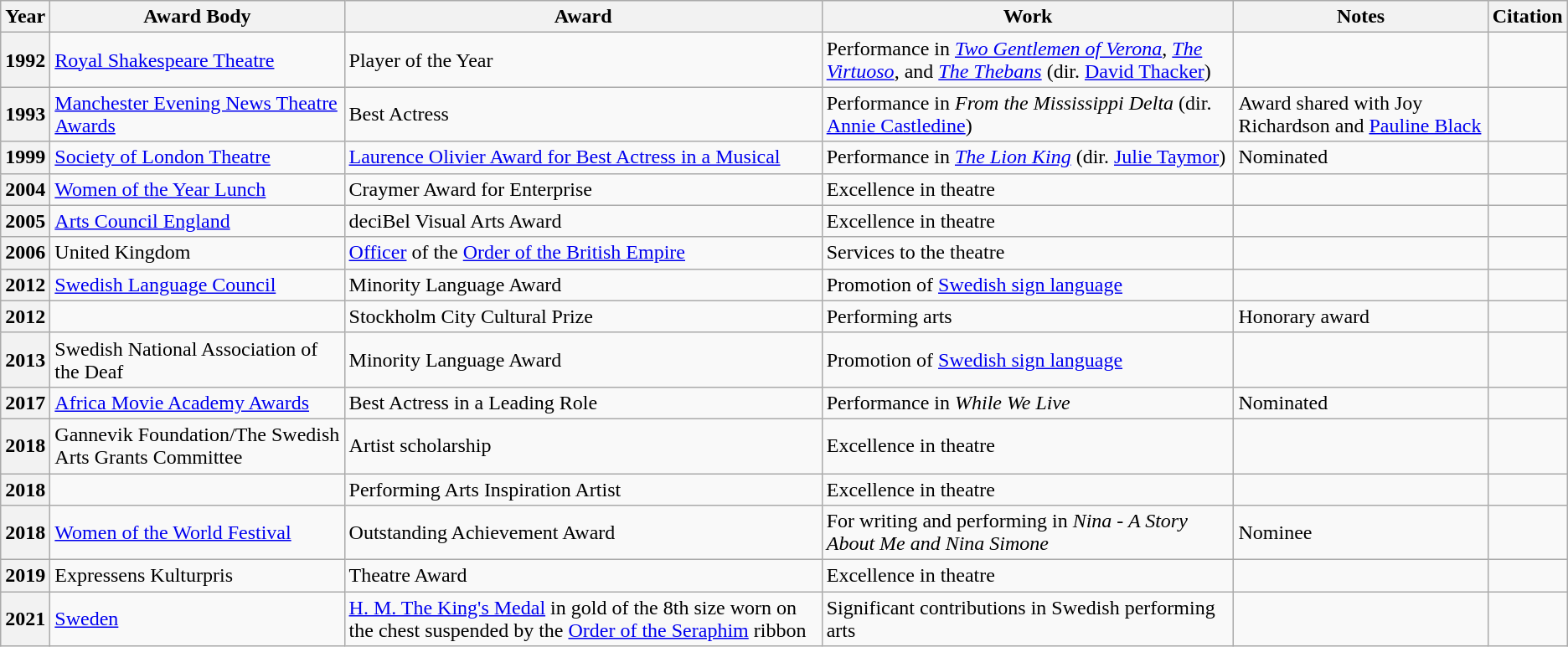<table class="wikitable plainrowheaders sortable">
<tr>
<th scope="col">Year</th>
<th scope="col">Award Body</th>
<th scope="col">Award</th>
<th scope="col">Work</th>
<th scope="col">Notes</th>
<th scope="row">Citation</th>
</tr>
<tr>
<th scope="row">1992</th>
<td><a href='#'>Royal Shakespeare Theatre</a></td>
<td>Player of the Year</td>
<td>Performance in <em><a href='#'>Two Gentlemen of Verona</a></em>, <em><a href='#'>The Virtuoso</a></em>, and <em><a href='#'>The Thebans</a></em> (dir. <a href='#'>David Thacker</a>)</td>
<td></td>
<td></td>
</tr>
<tr>
<th scope="row">1993</th>
<td><a href='#'>Manchester Evening News Theatre Awards</a></td>
<td>Best Actress</td>
<td>Performance in <em>From the Mississippi Delta</em> (dir. <a href='#'>Annie Castledine</a>)</td>
<td>Award shared with Joy Richardson and <a href='#'>Pauline Black</a></td>
<td></td>
</tr>
<tr>
<th scope="row">1999</th>
<td><a href='#'>Society of London Theatre</a></td>
<td><a href='#'>Laurence Olivier Award for Best Actress in a Musical</a></td>
<td>Performance in <em><a href='#'>The Lion King</a></em> (dir. <a href='#'>Julie Taymor</a>)</td>
<td>Nominated</td>
<td></td>
</tr>
<tr>
<th scope="row">2004</th>
<td><a href='#'>Women of the Year Lunch</a></td>
<td>Craymer Award for Enterprise</td>
<td>Excellence in theatre</td>
<td></td>
<td></td>
</tr>
<tr>
<th scope="row">2005</th>
<td><a href='#'>Arts Council England</a></td>
<td>deciBel Visual Arts Award</td>
<td>Excellence in theatre</td>
<td></td>
<td></td>
</tr>
<tr>
<th scope="row">2006</th>
<td>United Kingdom</td>
<td><a href='#'>Officer</a> of the <a href='#'>Order of the British Empire</a></td>
<td>Services to the theatre</td>
<td></td>
<td></td>
</tr>
<tr>
<th scope="row">2012</th>
<td><a href='#'>Swedish Language Council</a></td>
<td>Minority Language Award</td>
<td>Promotion of <a href='#'>Swedish sign language</a></td>
<td></td>
<td></td>
</tr>
<tr>
<th scope="row">2012</th>
<td></td>
<td>Stockholm City Cultural Prize</td>
<td>Performing arts</td>
<td>Honorary award</td>
<td></td>
</tr>
<tr>
<th scope="row">2013</th>
<td>Swedish National Association of the Deaf</td>
<td>Minority Language Award</td>
<td>Promotion of <a href='#'>Swedish sign language</a></td>
<td></td>
<td></td>
</tr>
<tr>
<th scope="row">2017</th>
<td><a href='#'>Africa Movie Academy Awards</a></td>
<td>Best Actress in a Leading Role</td>
<td>Performance in <em>While We Live</em></td>
<td>Nominated</td>
<td></td>
</tr>
<tr>
<th scope="row">2018</th>
<td>Gannevik Foundation/The Swedish Arts Grants Committee</td>
<td>Artist scholarship</td>
<td>Excellence in theatre</td>
<td></td>
<td></td>
</tr>
<tr>
<th scope="row">2018</th>
<td></td>
<td>Performing Arts Inspiration Artist</td>
<td>Excellence in theatre</td>
<td></td>
<td></td>
</tr>
<tr>
<th scope="row">2018</th>
<td><a href='#'>Women of the World Festival</a></td>
<td>Outstanding Achievement Award</td>
<td>For writing and performing in <em>Nina - A Story About Me and Nina Simone</em></td>
<td>Nominee</td>
<td></td>
</tr>
<tr>
<th scope="row">2019</th>
<td>Expressens Kulturpris</td>
<td>Theatre Award</td>
<td>Excellence in theatre</td>
<td></td>
<td></td>
</tr>
<tr>
<th scope="row">2021</th>
<td><a href='#'>Sweden</a></td>
<td><a href='#'>H. M. The King's Medal</a> in gold of the 8th size worn on the chest suspended by the <a href='#'>Order of the Seraphim</a> ribbon</td>
<td>Significant contributions in Swedish performing arts</td>
<td></td>
<td></td>
</tr>
</table>
